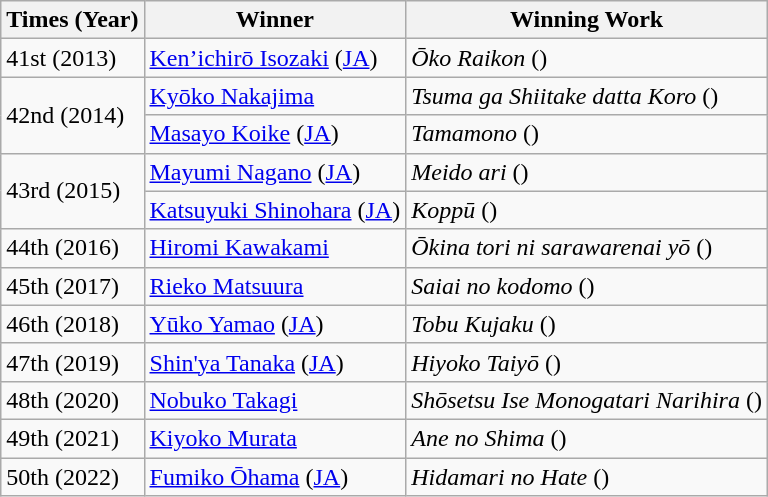<table class="wikitable" style="text-align:left;">
<tr>
<th>Times (Year)</th>
<th>Winner</th>
<th>Winning Work</th>
</tr>
<tr>
<td>41st (2013)</td>
<td><a href='#'>Ken’ichirō Isozaki</a> (<a href='#'>JA</a>)</td>
<td><em>Ōko Raikon</em> ()</td>
</tr>
<tr>
<td rowspan="2">42nd (2014)</td>
<td><a href='#'>Kyōko Nakajima</a></td>
<td><em>Tsuma ga Shiitake datta Koro</em> ()</td>
</tr>
<tr>
<td><a href='#'>Masayo Koike</a> (<a href='#'>JA</a>)</td>
<td><em>Tamamono</em> ()</td>
</tr>
<tr>
<td rowspan="2">43rd (2015)</td>
<td><a href='#'>Mayumi Nagano</a> (<a href='#'>JA</a>)</td>
<td><em>Meido ari</em> ()</td>
</tr>
<tr>
<td><a href='#'>Katsuyuki Shinohara</a> (<a href='#'>JA</a>)</td>
<td><em>Koppū</em> ()</td>
</tr>
<tr>
<td>44th (2016)</td>
<td><a href='#'>Hiromi Kawakami</a></td>
<td><em>Ōkina tori ni sarawarenai yō</em> ()</td>
</tr>
<tr>
<td>45th (2017)</td>
<td><a href='#'>Rieko Matsuura</a></td>
<td><em>Saiai no kodomo</em> ()</td>
</tr>
<tr>
<td>46th (2018)</td>
<td><a href='#'>Yūko Yamao</a> (<a href='#'>JA</a>)</td>
<td><em>Tobu Kujaku</em> ()</td>
</tr>
<tr>
<td>47th (2019)</td>
<td><a href='#'>Shin'ya Tanaka</a> (<a href='#'>JA</a>)</td>
<td><em>Hiyoko Taiyō</em> ()</td>
</tr>
<tr>
<td>48th (2020)</td>
<td><a href='#'>Nobuko Takagi</a></td>
<td><em>Shōsetsu Ise Monogatari Narihira</em> ()</td>
</tr>
<tr>
<td>49th (2021)</td>
<td><a href='#'>Kiyoko Murata</a></td>
<td><em>Ane no Shima</em> ()</td>
</tr>
<tr>
<td>50th (2022)</td>
<td><a href='#'>Fumiko Ōhama</a> (<a href='#'>JA</a>)</td>
<td><em>Hidamari no Hate</em> ()</td>
</tr>
</table>
